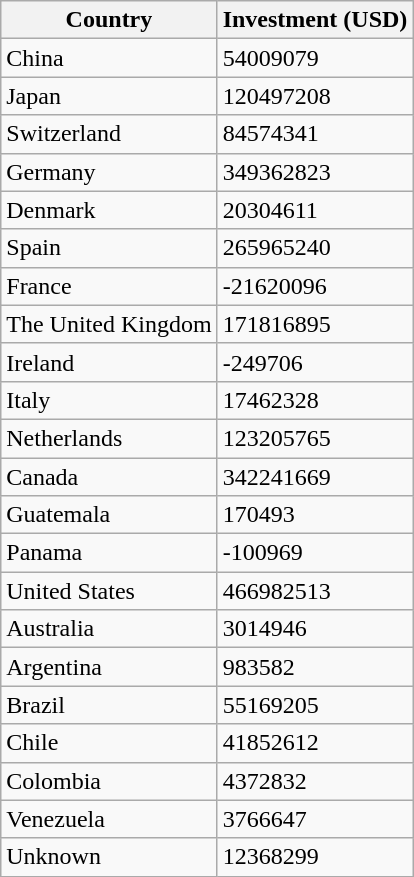<table class="wikitable sortable">
<tr>
<th>Country</th>
<th>Investment (USD)</th>
</tr>
<tr>
<td>China</td>
<td>54009079</td>
</tr>
<tr>
<td>Japan</td>
<td>120497208</td>
</tr>
<tr>
<td>Switzerland</td>
<td>84574341</td>
</tr>
<tr>
<td>Germany</td>
<td>349362823</td>
</tr>
<tr>
<td>Denmark</td>
<td>20304611</td>
</tr>
<tr>
<td>Spain</td>
<td>265965240</td>
</tr>
<tr>
<td>France</td>
<td>-21620096</td>
</tr>
<tr>
<td>The United Kingdom</td>
<td>171816895</td>
</tr>
<tr>
<td>Ireland</td>
<td>-249706</td>
</tr>
<tr>
<td>Italy</td>
<td>17462328</td>
</tr>
<tr>
<td>Netherlands</td>
<td>123205765</td>
</tr>
<tr>
<td>Canada</td>
<td>342241669</td>
</tr>
<tr>
<td>Guatemala</td>
<td>170493</td>
</tr>
<tr>
<td>Panama</td>
<td>-100969</td>
</tr>
<tr>
<td>United States</td>
<td>466982513</td>
</tr>
<tr>
<td>Australia</td>
<td>3014946</td>
</tr>
<tr>
<td>Argentina</td>
<td>983582</td>
</tr>
<tr>
<td>Brazil</td>
<td>55169205</td>
</tr>
<tr>
<td>Chile</td>
<td>41852612</td>
</tr>
<tr>
<td>Colombia</td>
<td>4372832</td>
</tr>
<tr>
<td>Venezuela</td>
<td>3766647</td>
</tr>
<tr>
<td>Unknown</td>
<td>12368299</td>
</tr>
</table>
